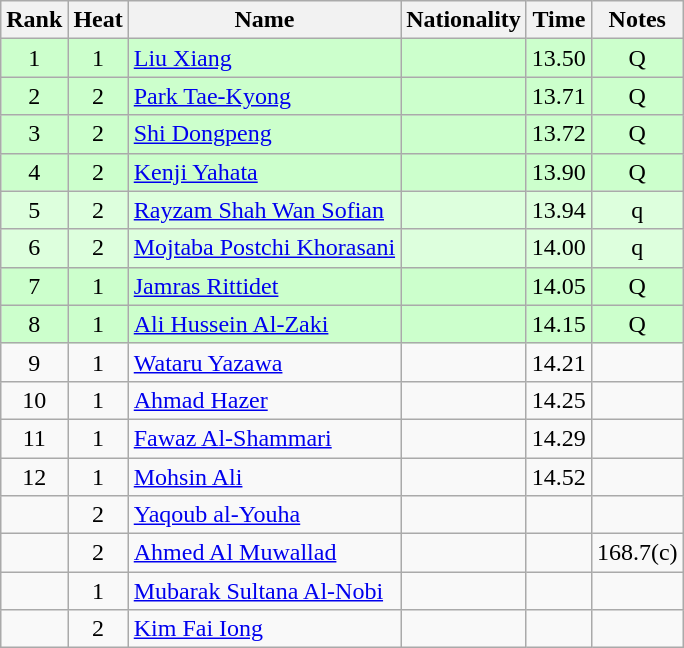<table class="wikitable sortable" style="text-align:center">
<tr>
<th>Rank</th>
<th>Heat</th>
<th>Name</th>
<th>Nationality</th>
<th>Time</th>
<th>Notes</th>
</tr>
<tr bgcolor=ccffcc>
<td>1</td>
<td>1</td>
<td align="left"><a href='#'>Liu Xiang</a></td>
<td align=left></td>
<td>13.50</td>
<td>Q</td>
</tr>
<tr bgcolor=ccffcc>
<td>2</td>
<td>2</td>
<td align="left"><a href='#'>Park Tae-Kyong</a></td>
<td align=left></td>
<td>13.71</td>
<td>Q</td>
</tr>
<tr bgcolor=ccffcc>
<td>3</td>
<td>2</td>
<td align="left"><a href='#'>Shi Dongpeng</a></td>
<td align=left></td>
<td>13.72</td>
<td>Q</td>
</tr>
<tr bgcolor=ccffcc>
<td>4</td>
<td>2</td>
<td align="left"><a href='#'>Kenji Yahata</a></td>
<td align=left></td>
<td>13.90</td>
<td>Q</td>
</tr>
<tr bgcolor=ddffdd>
<td>5</td>
<td>2</td>
<td align="left"><a href='#'>Rayzam Shah Wan Sofian</a></td>
<td align=left></td>
<td>13.94</td>
<td>q</td>
</tr>
<tr bgcolor=ddffdd>
<td>6</td>
<td>2</td>
<td align="left"><a href='#'>Mojtaba Postchi Khorasani</a></td>
<td align=left></td>
<td>14.00</td>
<td>q</td>
</tr>
<tr bgcolor=ccffcc>
<td>7</td>
<td>1</td>
<td align="left"><a href='#'>Jamras Rittidet</a></td>
<td align=left></td>
<td>14.05</td>
<td>Q</td>
</tr>
<tr bgcolor=ccffcc>
<td>8</td>
<td>1</td>
<td align="left"><a href='#'>Ali Hussein Al-Zaki</a></td>
<td align=left></td>
<td>14.15</td>
<td>Q</td>
</tr>
<tr>
<td>9</td>
<td>1</td>
<td align="left"><a href='#'>Wataru Yazawa</a></td>
<td align=left></td>
<td>14.21</td>
<td></td>
</tr>
<tr>
<td>10</td>
<td>1</td>
<td align="left"><a href='#'>Ahmad Hazer</a></td>
<td align=left></td>
<td>14.25</td>
<td></td>
</tr>
<tr>
<td>11</td>
<td>1</td>
<td align="left"><a href='#'>Fawaz Al-Shammari</a></td>
<td align=left></td>
<td>14.29</td>
<td></td>
</tr>
<tr>
<td>12</td>
<td>1</td>
<td align="left"><a href='#'>Mohsin Ali</a></td>
<td align=left></td>
<td>14.52</td>
<td></td>
</tr>
<tr>
<td></td>
<td>2</td>
<td align="left"><a href='#'>Yaqoub al-Youha</a></td>
<td align=left></td>
<td></td>
<td></td>
</tr>
<tr>
<td></td>
<td>2</td>
<td align="left"><a href='#'>Ahmed Al Muwallad</a></td>
<td align=left></td>
<td></td>
<td>168.7(c)</td>
</tr>
<tr>
<td></td>
<td>1</td>
<td align="left"><a href='#'>Mubarak Sultana Al-Nobi</a></td>
<td align=left></td>
<td></td>
<td></td>
</tr>
<tr>
<td></td>
<td>2</td>
<td align="left"><a href='#'>Kim Fai Iong</a></td>
<td align=left></td>
<td></td>
<td></td>
</tr>
</table>
